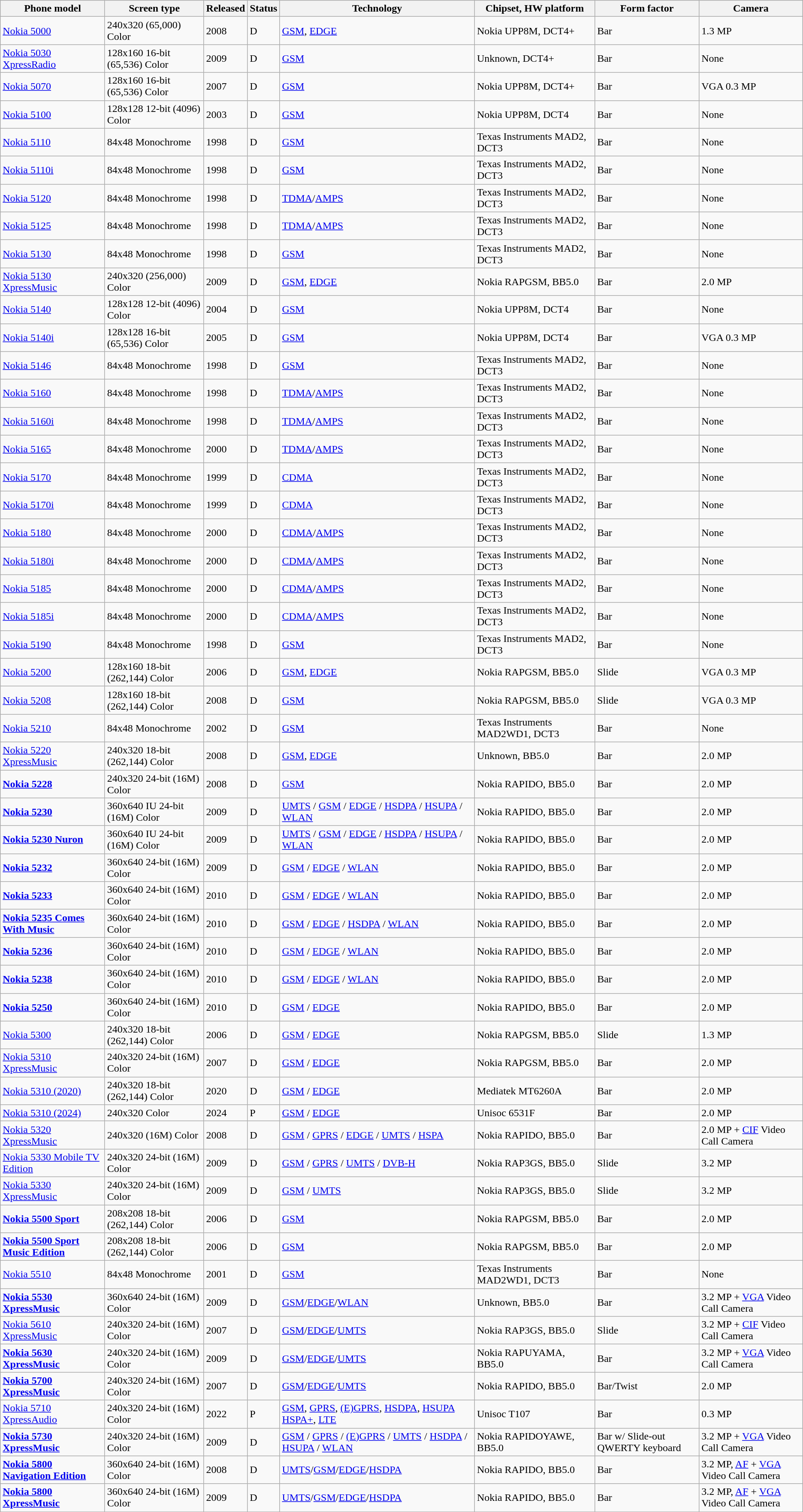<table class="wikitable sortable">
<tr>
<th>Phone model</th>
<th>Screen type</th>
<th>Released</th>
<th>Status</th>
<th>Technology</th>
<th>Chipset, HW platform</th>
<th>Form factor</th>
<th>Camera</th>
</tr>
<tr>
<td><a href='#'>Nokia 5000</a></td>
<td>240x320 (65,000) Color</td>
<td>2008</td>
<td>D</td>
<td><a href='#'>GSM</a>, <a href='#'>EDGE</a></td>
<td>Nokia UPP8M, DCT4+</td>
<td>Bar</td>
<td>1.3 MP</td>
</tr>
<tr>
<td><a href='#'>Nokia 5030 XpressRadio</a></td>
<td>128x160 16-bit (65,536) Color</td>
<td>2009</td>
<td>D</td>
<td><a href='#'>GSM</a></td>
<td>Unknown, DCT4+</td>
<td>Bar</td>
<td>None</td>
</tr>
<tr>
<td><a href='#'>Nokia 5070</a></td>
<td>128x160 16-bit (65,536) Color</td>
<td>2007</td>
<td>D</td>
<td><a href='#'>GSM</a></td>
<td>Nokia UPP8M, DCT4+</td>
<td>Bar</td>
<td>VGA 0.3 MP</td>
</tr>
<tr>
<td><a href='#'>Nokia 5100</a></td>
<td>128x128 12-bit (4096) Color</td>
<td>2003</td>
<td>D</td>
<td><a href='#'>GSM</a></td>
<td>Nokia UPP8M, DCT4</td>
<td>Bar</td>
<td>None</td>
</tr>
<tr>
<td><a href='#'>Nokia 5110</a></td>
<td>84x48 Monochrome</td>
<td>1998</td>
<td>D</td>
<td><a href='#'>GSM</a></td>
<td>Texas Instruments MAD2, DCT3</td>
<td>Bar</td>
<td>None</td>
</tr>
<tr>
<td><a href='#'>Nokia 5110i</a></td>
<td>84x48 Monochrome</td>
<td>1998</td>
<td>D</td>
<td><a href='#'>GSM</a></td>
<td>Texas Instruments MAD2, DCT3</td>
<td>Bar</td>
<td>None</td>
</tr>
<tr>
<td><a href='#'>Nokia 5120</a></td>
<td>84x48 Monochrome</td>
<td>1998</td>
<td>D</td>
<td><a href='#'>TDMA</a>/<a href='#'>AMPS</a></td>
<td>Texas Instruments MAD2, DCT3</td>
<td>Bar</td>
<td>None</td>
</tr>
<tr = 8>
<td><a href='#'>Nokia 5125</a></td>
<td>84x48 Monochrome</td>
<td>1998</td>
<td>D</td>
<td><a href='#'>TDMA</a>/<a href='#'>AMPS</a></td>
<td>Texas Instruments MAD2, DCT3</td>
<td>Bar</td>
<td>None</td>
</tr>
<tr>
<td><a href='#'>Nokia 5130</a></td>
<td>84x48 Monochrome</td>
<td>1998</td>
<td>D</td>
<td><a href='#'>GSM</a></td>
<td>Texas Instruments MAD2, DCT3</td>
<td>Bar</td>
<td>None</td>
</tr>
<tr>
<td><a href='#'>Nokia 5130 XpressMusic</a></td>
<td>240x320 (256,000) Color</td>
<td>2009</td>
<td>D</td>
<td><a href='#'>GSM</a>, <a href='#'>EDGE</a></td>
<td>Nokia RAPGSM, BB5.0</td>
<td>Bar</td>
<td>2.0 MP</td>
</tr>
<tr>
<td><a href='#'>Nokia 5140</a></td>
<td>128x128 12-bit (4096) Color</td>
<td>2004</td>
<td>D</td>
<td><a href='#'>GSM</a></td>
<td>Nokia UPP8M, DCT4</td>
<td>Bar</td>
<td>None</td>
</tr>
<tr>
<td><a href='#'>Nokia 5140i</a></td>
<td>128x128 16-bit (65,536) Color</td>
<td>2005</td>
<td>D</td>
<td><a href='#'>GSM</a></td>
<td>Nokia UPP8M, DCT4</td>
<td>Bar</td>
<td>VGA 0.3 MP</td>
</tr>
<tr>
<td><a href='#'>Nokia 5146</a></td>
<td>84x48 Monochrome</td>
<td>1998</td>
<td>D</td>
<td><a href='#'>GSM</a></td>
<td>Texas Instruments MAD2, DCT3</td>
<td>Bar</td>
<td>None</td>
</tr>
<tr>
<td><a href='#'>Nokia 5160</a></td>
<td>84x48 Monochrome</td>
<td>1998</td>
<td>D</td>
<td><a href='#'>TDMA</a>/<a href='#'>AMPS</a></td>
<td>Texas Instruments MAD2, DCT3</td>
<td>Bar</td>
<td>None</td>
</tr>
<tr>
<td><a href='#'>Nokia 5160i</a></td>
<td>84x48 Monochrome</td>
<td>1998</td>
<td>D</td>
<td><a href='#'>TDMA</a>/<a href='#'>AMPS</a></td>
<td>Texas Instruments MAD2, DCT3</td>
<td>Bar</td>
<td>None</td>
</tr>
<tr>
<td><a href='#'>Nokia 5165</a></td>
<td>84x48 Monochrome</td>
<td>2000</td>
<td>D</td>
<td><a href='#'>TDMA</a>/<a href='#'>AMPS</a></td>
<td>Texas Instruments MAD2, DCT3</td>
<td>Bar</td>
<td>None</td>
</tr>
<tr>
<td><a href='#'>Nokia 5170</a></td>
<td>84x48 Monochrome</td>
<td>1999</td>
<td>D</td>
<td><a href='#'>CDMA</a></td>
<td>Texas Instruments MAD2, DCT3</td>
<td>Bar</td>
<td>None</td>
</tr>
<tr>
<td><a href='#'>Nokia 5170i</a></td>
<td>84x48 Monochrome</td>
<td>1999</td>
<td>D</td>
<td><a href='#'>CDMA</a></td>
<td>Texas Instruments MAD2, DCT3</td>
<td>Bar</td>
<td>None</td>
</tr>
<tr>
<td><a href='#'>Nokia 5180</a></td>
<td>84x48 Monochrome</td>
<td>2000</td>
<td>D</td>
<td><a href='#'>CDMA</a>/<a href='#'>AMPS</a></td>
<td>Texas Instruments MAD2, DCT3</td>
<td>Bar</td>
<td>None</td>
</tr>
<tr>
<td><a href='#'>Nokia 5180i</a></td>
<td>84x48 Monochrome</td>
<td>2000</td>
<td>D</td>
<td><a href='#'>CDMA</a>/<a href='#'>AMPS</a></td>
<td>Texas Instruments MAD2, DCT3</td>
<td>Bar</td>
<td>None</td>
</tr>
<tr>
<td><a href='#'>Nokia 5185</a></td>
<td>84x48 Monochrome</td>
<td>2000</td>
<td>D</td>
<td><a href='#'>CDMA</a>/<a href='#'>AMPS</a></td>
<td>Texas Instruments MAD2, DCT3</td>
<td>Bar</td>
<td>None</td>
</tr>
<tr>
<td><a href='#'>Nokia 5185i</a></td>
<td>84x48 Monochrome</td>
<td>2000</td>
<td>D</td>
<td><a href='#'>CDMA</a>/<a href='#'>AMPS</a></td>
<td>Texas Instruments MAD2, DCT3</td>
<td>Bar</td>
<td>None</td>
</tr>
<tr>
<td><a href='#'>Nokia 5190</a></td>
<td>84x48 Monochrome</td>
<td>1998</td>
<td>D</td>
<td><a href='#'>GSM</a></td>
<td>Texas Instruments MAD2, DCT3</td>
<td>Bar</td>
<td>None</td>
</tr>
<tr>
<td><a href='#'>Nokia 5200</a></td>
<td>128x160 18-bit (262,144) Color</td>
<td>2006</td>
<td>D</td>
<td><a href='#'>GSM</a>, <a href='#'>EDGE</a></td>
<td>Nokia RAPGSM, BB5.0</td>
<td>Slide</td>
<td>VGA 0.3 MP</td>
</tr>
<tr>
<td><a href='#'>Nokia 5208</a></td>
<td>128x160 18-bit (262,144) Color</td>
<td>2008</td>
<td>D</td>
<td><a href='#'>GSM</a></td>
<td>Nokia RAPGSM, BB5.0</td>
<td>Slide</td>
<td>VGA 0.3 MP</td>
</tr>
<tr>
<td><a href='#'>Nokia 5210</a></td>
<td>84x48 Monochrome</td>
<td>2002</td>
<td>D</td>
<td><a href='#'>GSM</a></td>
<td>Texas Instruments MAD2WD1, DCT3</td>
<td>Bar</td>
<td>None</td>
</tr>
<tr>
<td><a href='#'>Nokia 5220 XpressMusic</a></td>
<td>240x320 18-bit (262,144) Color</td>
<td>2008</td>
<td>D</td>
<td><a href='#'>GSM</a>, <a href='#'>EDGE</a></td>
<td>Unknown, BB5.0</td>
<td>Bar</td>
<td>2.0 MP</td>
</tr>
<tr>
<td><strong><a href='#'>Nokia 5228</a></strong></td>
<td>240x320 24-bit (16M) Color</td>
<td>2008</td>
<td>D</td>
<td><a href='#'>GSM</a></td>
<td>Nokia RAPIDO, BB5.0</td>
<td>Bar</td>
<td>2.0 MP</td>
</tr>
<tr>
<td><strong><a href='#'>Nokia 5230</a></strong></td>
<td>360x640 IU 24-bit (16M) Color</td>
<td>2009</td>
<td>D</td>
<td><a href='#'>UMTS</a> / <a href='#'>GSM</a> / <a href='#'>EDGE</a> / <a href='#'>HSDPA</a> / <a href='#'>HSUPA</a> / <a href='#'>WLAN</a></td>
<td>Nokia RAPIDO, BB5.0</td>
<td>Bar</td>
<td>2.0 MP</td>
</tr>
<tr>
<td><strong><a href='#'>Nokia 5230 Nuron</a></strong></td>
<td>360x640 IU 24-bit (16M) Color</td>
<td>2009</td>
<td>D</td>
<td><a href='#'>UMTS</a> / <a href='#'>GSM</a> / <a href='#'>EDGE</a> / <a href='#'>HSDPA</a> / <a href='#'>HSUPA</a> / <a href='#'>WLAN</a></td>
<td>Nokia RAPIDO, BB5.0</td>
<td>Bar</td>
<td>2.0 MP</td>
</tr>
<tr>
<td><strong><a href='#'>Nokia 5232</a></strong></td>
<td>360x640 24-bit (16M) Color</td>
<td>2009</td>
<td>D</td>
<td><a href='#'>GSM</a> / <a href='#'>EDGE</a> / <a href='#'>WLAN</a></td>
<td>Nokia RAPIDO, BB5.0</td>
<td>Bar</td>
<td>2.0 MP</td>
</tr>
<tr>
<td><strong><a href='#'>Nokia 5233</a></strong></td>
<td>360x640 24-bit (16M) Color</td>
<td>2010</td>
<td>D</td>
<td><a href='#'>GSM</a> / <a href='#'>EDGE</a> / <a href='#'>WLAN</a></td>
<td>Nokia RAPIDO, BB5.0</td>
<td>Bar</td>
<td>2.0 MP</td>
</tr>
<tr>
<td><strong><a href='#'>Nokia 5235 Comes With Music</a></strong></td>
<td>360x640 24-bit (16M) Color</td>
<td>2010</td>
<td>D</td>
<td><a href='#'>GSM</a> / <a href='#'>EDGE</a> / <a href='#'>HSDPA</a> / <a href='#'>WLAN</a></td>
<td>Nokia RAPIDO, BB5.0</td>
<td>Bar</td>
<td>2.0 MP</td>
</tr>
<tr>
<td><strong><a href='#'>Nokia 5236</a></strong></td>
<td>360x640 24-bit (16M) Color</td>
<td>2010</td>
<td>D</td>
<td><a href='#'>GSM</a> / <a href='#'>EDGE</a> / <a href='#'>WLAN</a></td>
<td>Nokia RAPIDO, BB5.0</td>
<td>Bar</td>
<td>2.0 MP</td>
</tr>
<tr>
<td><strong><a href='#'>Nokia 5238</a></strong></td>
<td>360x640 24-bit (16M) Color</td>
<td>2010</td>
<td>D</td>
<td><a href='#'>GSM</a> / <a href='#'>EDGE</a> / <a href='#'>WLAN</a></td>
<td>Nokia RAPIDO, BB5.0</td>
<td>Bar</td>
<td>2.0 MP</td>
</tr>
<tr>
<td><strong><a href='#'>Nokia 5250</a></strong></td>
<td>360x640 24-bit (16M) Color</td>
<td>2010</td>
<td>D</td>
<td><a href='#'>GSM</a> / <a href='#'>EDGE</a></td>
<td>Nokia RAPIDO, BB5.0</td>
<td>Bar</td>
<td>2.0 MP</td>
</tr>
<tr>
<td><a href='#'>Nokia 5300</a></td>
<td>240x320 18-bit (262,144) Color</td>
<td>2006</td>
<td>D</td>
<td><a href='#'>GSM</a> / <a href='#'>EDGE</a></td>
<td>Nokia RAPGSM, BB5.0</td>
<td>Slide</td>
<td>1.3 MP</td>
</tr>
<tr>
<td><a href='#'>Nokia 5310 XpressMusic</a></td>
<td>240x320 24-bit (16M) Color</td>
<td>2007</td>
<td>D</td>
<td><a href='#'>GSM</a> / <a href='#'>EDGE</a></td>
<td>Nokia RAPGSM, BB5.0</td>
<td>Bar</td>
<td>2.0 MP</td>
</tr>
<tr>
<td><a href='#'>Nokia 5310 (2020)</a></td>
<td>240x320 18-bit (262,144) Color</td>
<td>2020</td>
<td>D</td>
<td><a href='#'>GSM</a> / <a href='#'>EDGE</a></td>
<td>Mediatek MT6260A</td>
<td>Bar</td>
<td>2.0 MP</td>
</tr>
<tr>
<td><a href='#'>Nokia 5310 (2024)</a></td>
<td>240x320 Color</td>
<td>2024</td>
<td>P</td>
<td><a href='#'>GSM</a> / <a href='#'>EDGE</a></td>
<td>Unisoc 6531F</td>
<td>Bar</td>
<td>2.0 MP</td>
</tr>
<tr>
<td><a href='#'>Nokia 5320 XpressMusic</a></td>
<td>240x320 (16M) Color</td>
<td>2008</td>
<td>D</td>
<td><a href='#'>GSM</a> / <a href='#'>GPRS</a> / <a href='#'>EDGE</a> / <a href='#'>UMTS</a> / <a href='#'>HSPA</a></td>
<td>Nokia RAPIDO, BB5.0</td>
<td>Bar</td>
<td>2.0 MP + <a href='#'>CIF</a> Video Call Camera</td>
</tr>
<tr>
<td><a href='#'>Nokia 5330 Mobile TV Edition</a></td>
<td>240x320 24-bit (16M) Color</td>
<td>2009</td>
<td>D</td>
<td><a href='#'>GSM</a> / <a href='#'>GPRS</a> / <a href='#'>UMTS</a> / <a href='#'>DVB-H</a></td>
<td>Nokia RAP3GS, BB5.0</td>
<td>Slide</td>
<td>3.2 MP</td>
</tr>
<tr>
<td><a href='#'>Nokia 5330 XpressMusic</a></td>
<td>240x320 24-bit (16M) Color</td>
<td>2009</td>
<td>D</td>
<td><a href='#'>GSM</a> / <a href='#'>UMTS</a></td>
<td>Nokia RAP3GS, BB5.0</td>
<td>Slide</td>
<td>3.2 MP</td>
</tr>
<tr>
<td><strong><a href='#'>Nokia 5500 Sport</a></strong></td>
<td>208x208 18-bit (262,144) Color</td>
<td>2006</td>
<td>D</td>
<td><a href='#'>GSM</a></td>
<td>Nokia RAPGSM, BB5.0</td>
<td>Bar</td>
<td>2.0 MP</td>
</tr>
<tr>
<td><strong><a href='#'>Nokia 5500 Sport Music Edition</a></strong></td>
<td>208x208 18-bit (262,144) Color</td>
<td>2006</td>
<td>D</td>
<td><a href='#'>GSM</a></td>
<td>Nokia RAPGSM, BB5.0</td>
<td>Bar</td>
<td>2.0 MP</td>
</tr>
<tr>
<td><a href='#'>Nokia 5510</a></td>
<td>84x48 Monochrome</td>
<td>2001</td>
<td>D</td>
<td><a href='#'>GSM</a></td>
<td>Texas Instruments MAD2WD1, DCT3</td>
<td>Bar</td>
<td>None</td>
</tr>
<tr>
<td><strong><a href='#'>Nokia 5530 XpressMusic</a></strong></td>
<td>360x640 24-bit (16M) Color</td>
<td>2009</td>
<td>D</td>
<td><a href='#'>GSM</a>/<a href='#'>EDGE</a>/<a href='#'>WLAN</a></td>
<td>Unknown, BB5.0</td>
<td>Bar</td>
<td>3.2 MP + <a href='#'>VGA</a> Video Call Camera</td>
</tr>
<tr>
<td><a href='#'>Nokia 5610 XpressMusic</a></td>
<td>240x320 24-bit (16M) Color</td>
<td>2007</td>
<td>D</td>
<td><a href='#'>GSM</a>/<a href='#'>EDGE</a>/<a href='#'>UMTS</a></td>
<td>Nokia RAP3GS, BB5.0</td>
<td>Slide</td>
<td>3.2 MP + <a href='#'>CIF</a> Video Call Camera</td>
</tr>
<tr>
<td><strong><a href='#'>Nokia 5630 XpressMusic</a></strong></td>
<td>240x320 24-bit (16M) Color</td>
<td>2009</td>
<td>D</td>
<td><a href='#'>GSM</a>/<a href='#'>EDGE</a>/<a href='#'>UMTS</a></td>
<td>Nokia RAPUYAMA, BB5.0</td>
<td>Bar</td>
<td>3.2 MP + <a href='#'>VGA</a> Video Call Camera</td>
</tr>
<tr>
<td><strong><a href='#'>Nokia 5700 XpressMusic</a></strong></td>
<td>240x320 24-bit (16M) Color</td>
<td>2007</td>
<td>D</td>
<td><a href='#'>GSM</a>/<a href='#'>EDGE</a>/<a href='#'>UMTS</a></td>
<td>Nokia RAPIDO, BB5.0</td>
<td>Bar/Twist</td>
<td>2.0 MP</td>
</tr>
<tr>
<td><a href='#'>Nokia 5710 XpressAudio</a></td>
<td>240x320 24-bit (16M) Color</td>
<td>2022</td>
<td>P</td>
<td><a href='#'>GSM</a>, <a href='#'>GPRS</a>, <a href='#'>(E)GPRS</a>, <a href='#'>HSDPA</a>, <a href='#'>HSUPA</a> <a href='#'>HSPA+</a>, <a href='#'>LTE</a></td>
<td>Unisoc T107</td>
<td>Bar</td>
<td>0.3 MP</td>
</tr>
<tr>
<td><strong><a href='#'>Nokia 5730 XpressMusic</a></strong></td>
<td>240x320 24-bit (16M) Color</td>
<td>2009</td>
<td>D</td>
<td><a href='#'>GSM</a> / <a href='#'>GPRS</a> / <a href='#'>(E)GPRS</a> / <a href='#'>UMTS</a> / <a href='#'>HSDPA</a> / <a href='#'>HSUPA</a> / <a href='#'>WLAN</a></td>
<td>Nokia RAPIDOYAWE, BB5.0</td>
<td>Bar w/ Slide-out QWERTY keyboard</td>
<td>3.2 MP + <a href='#'>VGA</a> Video Call Camera</td>
</tr>
<tr>
<td><strong><a href='#'>Nokia 5800 Navigation Edition</a></strong></td>
<td>360x640 24-bit (16M) Color</td>
<td>2008</td>
<td>D</td>
<td><a href='#'>UMTS</a>/<a href='#'>GSM</a>/<a href='#'>EDGE</a>/<a href='#'>HSDPA</a></td>
<td>Nokia RAPIDO, BB5.0</td>
<td>Bar</td>
<td>3.2 MP, <a href='#'>AF</a> + <a href='#'>VGA</a> Video Call Camera</td>
</tr>
<tr>
<td><strong><a href='#'>Nokia 5800 XpressMusic</a></strong></td>
<td>360x640 24-bit (16M) Color</td>
<td>2009</td>
<td>D</td>
<td><a href='#'>UMTS</a>/<a href='#'>GSM</a>/<a href='#'>EDGE</a>/<a href='#'>HSDPA</a></td>
<td>Nokia RAPIDO, BB5.0</td>
<td>Bar</td>
<td>3.2 MP, <a href='#'>AF</a> + <a href='#'>VGA</a> Video Call Camera</td>
</tr>
</table>
